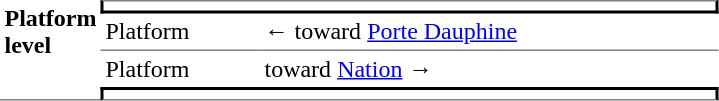<table border=0 cellspacing=0 cellpadding=3>
<tr>
<td style="border-bottom:solid 1px gray;" width=50 rowspan=10 valign=top><strong>Platform level</strong></td>
<td style="border-top:solid 1px gray;border-right:solid 2px black;border-left:solid 2px black;border-bottom:solid 2px black;text-align:center;" colspan=2></td>
</tr>
<tr>
<td style="border-bottom:solid 1px gray;" width=100>Platform </td>
<td style="border-bottom:solid 1px gray;" width=300>←   toward <a href='#'>Porte Dauphine</a> </td>
</tr>
<tr>
<td>Platform </td>
<td>   toward <a href='#'>Nation</a>  →</td>
</tr>
<tr>
<td style="border-top:solid 2px black;border-right:solid 2px black;border-left:solid 2px black;border-bottom:solid 1px gray;text-align:center;" colspan=2></td>
</tr>
</table>
